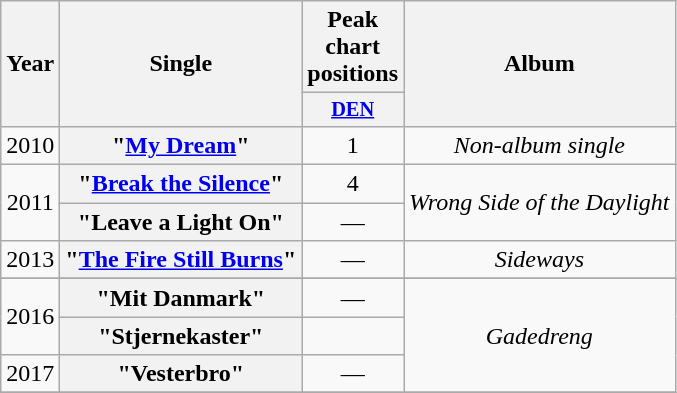<table class="wikitable plainrowheaders" style="text-align:center;" border="1">
<tr>
<th scope="col" rowspan="2">Year</th>
<th scope="col" rowspan="2">Single</th>
<th scope="col" colspan="1">Peak chart positions</th>
<th scope="col" rowspan="2">Album</th>
</tr>
<tr>
<th scope="col" style="width:3em;font-size:85%;"><a href='#'>DEN</a><br></th>
</tr>
<tr>
<td>2010</td>
<th scope="row">"<a href='#'>My Dream</a>"</th>
<td>1</td>
<td rowspan="1"><em>Non-album single</em></td>
</tr>
<tr>
<td rowspan="2">2011</td>
<th scope="row">"<a href='#'>Break the Silence</a>"</th>
<td>4</td>
<td rowspan="2"><em>Wrong Side of the Daylight</em></td>
</tr>
<tr>
<th scope="row">"Leave a Light On"</th>
<td>—</td>
</tr>
<tr>
<td>2013</td>
<th scope="row">"<a href='#'>The Fire Still Burns</a>"</th>
<td>—</td>
<td rowspan="1"><em>Sideways</em></td>
</tr>
<tr>
</tr>
<tr>
<td rowspan="2">2016</td>
<th scope="row">"Mit Danmark"</th>
<td>—</td>
<td rowspan="3"><em>Gadedreng</em></td>
</tr>
<tr>
<th scope="row">"Stjernekaster"</th>
</tr>
<tr>
<td>2017</td>
<th scope="row">"Vesterbro"</th>
<td>—</td>
</tr>
<tr>
</tr>
</table>
